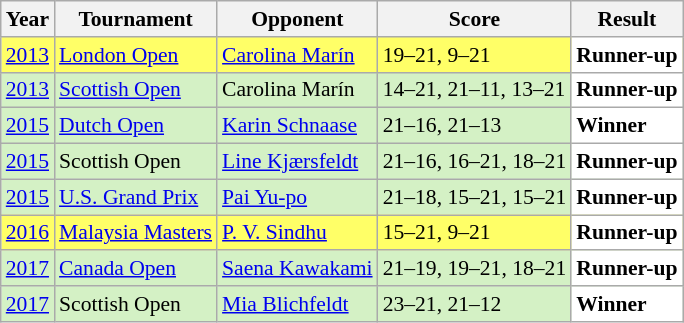<table class="sortable wikitable" style="font-size: 90%;">
<tr>
<th>Year</th>
<th>Tournament</th>
<th>Opponent</th>
<th>Score</th>
<th>Result</th>
</tr>
<tr style="background:#FFFF67">
<td align="center"><a href='#'>2013</a></td>
<td align="left"><a href='#'>London Open</a></td>
<td align="left"> <a href='#'>Carolina Marín</a></td>
<td align="left">19–21, 9–21</td>
<td style="text-align:left; background:white"> <strong>Runner-up</strong></td>
</tr>
<tr style="background:#D4F1C5">
<td align="center"><a href='#'>2013</a></td>
<td align="left"><a href='#'>Scottish Open</a></td>
<td align="left"> Carolina Marín</td>
<td align="left">14–21, 21–11, 13–21</td>
<td style="text-align:left; background:white"> <strong>Runner-up</strong></td>
</tr>
<tr style="background:#D4F1C5">
<td align="center"><a href='#'>2015</a></td>
<td align="left"><a href='#'>Dutch Open</a></td>
<td align="left"> <a href='#'>Karin Schnaase</a></td>
<td align="left">21–16, 21–13</td>
<td style="text-align:left; background:white"> <strong>Winner</strong></td>
</tr>
<tr style="background:#D4F1C5">
<td align="center"><a href='#'>2015</a></td>
<td align="left">Scottish Open</td>
<td align="left"> <a href='#'>Line Kjærsfeldt</a></td>
<td align="left">21–16, 16–21, 18–21</td>
<td style="text-align:left; background:white"> <strong>Runner-up</strong></td>
</tr>
<tr style="background:#D4F1C5">
<td align="center"><a href='#'>2015</a></td>
<td align="left"><a href='#'>U.S. Grand Prix</a></td>
<td align="left"> <a href='#'>Pai Yu-po</a></td>
<td align="left">21–18, 15–21, 15–21</td>
<td style="text-align:left; background:white"> <strong>Runner-up</strong></td>
</tr>
<tr style="background:#FFFF67">
<td align="center"><a href='#'>2016</a></td>
<td align="left"><a href='#'>Malaysia Masters</a></td>
<td align="left"> <a href='#'>P. V. Sindhu</a></td>
<td align="left">15–21, 9–21</td>
<td style="text-align:left; background:white"> <strong>Runner-up</strong></td>
</tr>
<tr style="background:#D4F1C5">
<td align="center"><a href='#'>2017</a></td>
<td align="left"><a href='#'>Canada Open</a></td>
<td align="left"> <a href='#'>Saena Kawakami</a></td>
<td align="left">21–19, 19–21, 18–21</td>
<td style="text-align:left; background:white"> <strong>Runner-up</strong></td>
</tr>
<tr style="background:#D4F1C5">
<td align="center"><a href='#'>2017</a></td>
<td align="left">Scottish Open</td>
<td align="left"> <a href='#'>Mia Blichfeldt</a></td>
<td align="left">23–21, 21–12</td>
<td style="text-align:left; background:white"> <strong>Winner</strong></td>
</tr>
</table>
